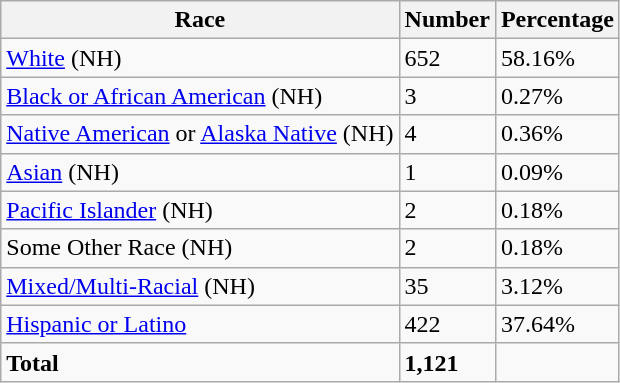<table class="wikitable">
<tr>
<th>Race</th>
<th>Number</th>
<th>Percentage</th>
</tr>
<tr>
<td><a href='#'>White</a> (NH)</td>
<td>652</td>
<td>58.16%</td>
</tr>
<tr>
<td><a href='#'>Black or African American</a> (NH)</td>
<td>3</td>
<td>0.27%</td>
</tr>
<tr>
<td><a href='#'>Native American</a> or <a href='#'>Alaska Native</a> (NH)</td>
<td>4</td>
<td>0.36%</td>
</tr>
<tr>
<td><a href='#'>Asian</a> (NH)</td>
<td>1</td>
<td>0.09%</td>
</tr>
<tr>
<td><a href='#'>Pacific Islander</a> (NH)</td>
<td>2</td>
<td>0.18%</td>
</tr>
<tr>
<td>Some Other Race (NH)</td>
<td>2</td>
<td>0.18%</td>
</tr>
<tr>
<td><a href='#'>Mixed/Multi-Racial</a> (NH)</td>
<td>35</td>
<td>3.12%</td>
</tr>
<tr>
<td><a href='#'>Hispanic or Latino</a></td>
<td>422</td>
<td>37.64%</td>
</tr>
<tr>
<td><strong>Total</strong></td>
<td><strong>1,121</strong></td>
<td></td>
</tr>
</table>
